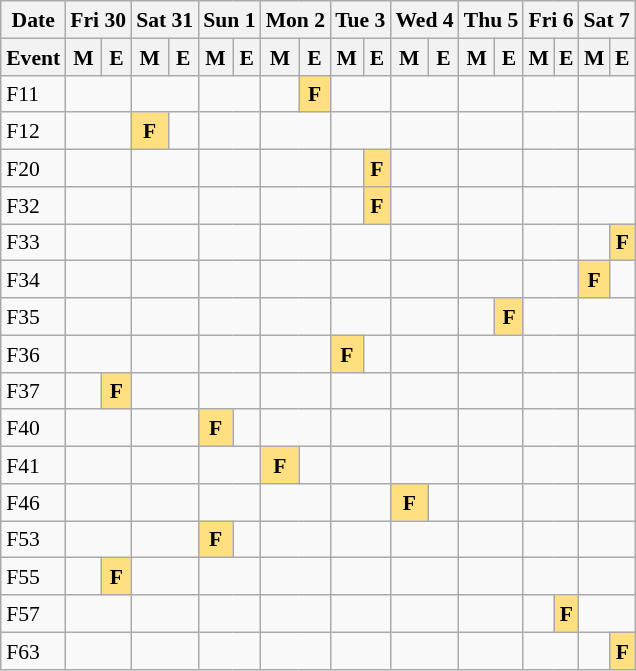<table class="wikitable" style="margin:0.5em auto; font-size:90%; line-height:1.25em;">
<tr>
<th>Date</th>
<th colspan="2">Fri 30</th>
<th colspan="2">Sat 31</th>
<th colspan="2">Sun 1</th>
<th colspan="2">Mon 2</th>
<th colspan="2">Tue 3</th>
<th colspan="2">Wed 4</th>
<th colspan="2">Thu 5</th>
<th colspan="2">Fri 6</th>
<th colspan="2">Sat 7</th>
</tr>
<tr>
<th>Event</th>
<th>M</th>
<th>E</th>
<th>M</th>
<th>E</th>
<th>M</th>
<th>E</th>
<th>M</th>
<th>E</th>
<th>M</th>
<th>E</th>
<th>M</th>
<th>E</th>
<th>M</th>
<th>E</th>
<th>M</th>
<th>E</th>
<th>M</th>
<th>E</th>
</tr>
<tr align="center">
<td align="left">F11</td>
<td colspan="2"></td>
<td colspan="2"></td>
<td colspan="2"></td>
<td></td>
<td bgcolor="#FFDF80"><strong>F</strong></td>
<td colspan="2"></td>
<td colspan="2"></td>
<td colspan="2"></td>
<td colspan="2"></td>
<td colspan="2"></td>
</tr>
<tr align="center">
<td align="left">F12</td>
<td colspan="2"></td>
<td bgcolor="#FFDF80"><strong>F</strong></td>
<td></td>
<td colspan="2"></td>
<td colspan="2"></td>
<td colspan="2"></td>
<td colspan="2"></td>
<td colspan="2"></td>
<td colspan="2"></td>
<td colspan="2"></td>
</tr>
<tr align="center">
<td align="left">F20</td>
<td colspan="2"></td>
<td colspan="2"></td>
<td colspan="2"></td>
<td colspan="2"></td>
<td></td>
<td bgcolor="#FFDF80"><strong>F</strong></td>
<td colspan="2"></td>
<td colspan="2"></td>
<td colspan="2"></td>
<td colspan="2"></td>
</tr>
<tr align="center">
<td align="left">F32</td>
<td colspan="2"></td>
<td colspan="2"></td>
<td colspan="2"></td>
<td colspan="2"></td>
<td></td>
<td bgcolor="#FFDF80"><strong>F</strong></td>
<td colspan="2"></td>
<td colspan="2"></td>
<td colspan="2"></td>
<td colspan="2"></td>
</tr>
<tr align="center">
<td align="left">F33</td>
<td colspan="2"></td>
<td colspan="2"></td>
<td colspan="2"></td>
<td colspan="2"></td>
<td colspan="2"></td>
<td colspan="2"></td>
<td colspan="2"></td>
<td colspan="2"></td>
<td></td>
<td bgcolor="#FFDF80"><strong>F</strong></td>
</tr>
<tr align="center">
<td align="left">F34</td>
<td colspan="2"></td>
<td colspan="2"></td>
<td colspan="2"></td>
<td colspan="2"></td>
<td colspan="2"></td>
<td colspan="2"></td>
<td colspan="2"></td>
<td colspan="2"></td>
<td bgcolor="#FFDF80"><strong>F</strong></td>
<td></td>
</tr>
<tr align="center">
<td align="left">F35</td>
<td colspan="2"></td>
<td colspan="2"></td>
<td colspan="2"></td>
<td colspan="2"></td>
<td colspan="2"></td>
<td colspan="2"></td>
<td></td>
<td bgcolor="#FFDF80"><strong>F</strong></td>
<td colspan="2"></td>
<td colspan="2"></td>
</tr>
<tr align="center">
<td align="left">F36</td>
<td colspan="2"></td>
<td colspan="2"></td>
<td colspan="2"></td>
<td colspan="2"></td>
<td bgcolor="#FFDF80"><strong>F</strong></td>
<td></td>
<td colspan="2"></td>
<td colspan="2"></td>
<td colspan="2"></td>
<td colspan="2"></td>
</tr>
<tr align="center">
<td align="left">F37</td>
<td></td>
<td bgcolor="#FFDF80"><strong>F</strong></td>
<td colspan="2"></td>
<td colspan="2"></td>
<td colspan="2"></td>
<td colspan="2"></td>
<td colspan="2"></td>
<td colspan="2"></td>
<td colspan="2"></td>
<td colspan="2"></td>
</tr>
<tr align="center">
<td align="left">F40</td>
<td colspan="2"></td>
<td colspan="2"></td>
<td bgcolor="#FFDF80"><strong>F</strong></td>
<td></td>
<td colspan="2"></td>
<td colspan="2"></td>
<td colspan="2"></td>
<td colspan="2"></td>
<td colspan="2"></td>
<td colspan="2"></td>
</tr>
<tr align="center">
<td align="left">F41</td>
<td colspan="2"></td>
<td colspan="2"></td>
<td colspan="2"></td>
<td bgcolor="#FFDF80"><strong>F</strong></td>
<td></td>
<td colspan="2"></td>
<td colspan="2"></td>
<td colspan="2"></td>
<td colspan="2"></td>
<td colspan="2"></td>
</tr>
<tr align="center">
<td align="left">F46</td>
<td colspan="2"></td>
<td colspan="2"></td>
<td colspan="2"></td>
<td colspan="2"></td>
<td colspan="2"></td>
<td bgcolor="#FFDF80"><strong>F</strong></td>
<td></td>
<td colspan="2"></td>
<td colspan="2"></td>
<td colspan="2"></td>
</tr>
<tr align="center">
<td align="left">F53</td>
<td colspan="2"></td>
<td colspan="2"></td>
<td bgcolor="#FFDF80"><strong>F</strong></td>
<td></td>
<td colspan="2"></td>
<td colspan="2"></td>
<td colspan="2"></td>
<td colspan="2"></td>
<td colspan="2"></td>
<td colspan="2"></td>
</tr>
<tr align="center">
<td align="left">F55</td>
<td></td>
<td bgcolor="#FFDF80"><strong>F</strong></td>
<td colspan="2"></td>
<td colspan="2"></td>
<td colspan="2"></td>
<td colspan="2"></td>
<td colspan="2"></td>
<td colspan="2"></td>
<td colspan="2"></td>
<td colspan="2"></td>
</tr>
<tr align="center">
<td align="left">F57</td>
<td colspan="2"></td>
<td colspan="2"></td>
<td colspan="2"></td>
<td colspan="2"></td>
<td colspan="2"></td>
<td colspan="2"></td>
<td colspan="2"></td>
<td></td>
<td bgcolor="#FFDF80"><strong>F</strong></td>
<td colspan="2"></td>
</tr>
<tr align="center">
<td align="left">F63</td>
<td colspan="2"></td>
<td colspan="2"></td>
<td colspan="2"></td>
<td colspan="2"></td>
<td colspan="2"></td>
<td colspan="2"></td>
<td colspan="2"></td>
<td colspan="2"></td>
<td></td>
<td bgcolor="#FFDF80"><strong>F</strong></td>
</tr>
</table>
